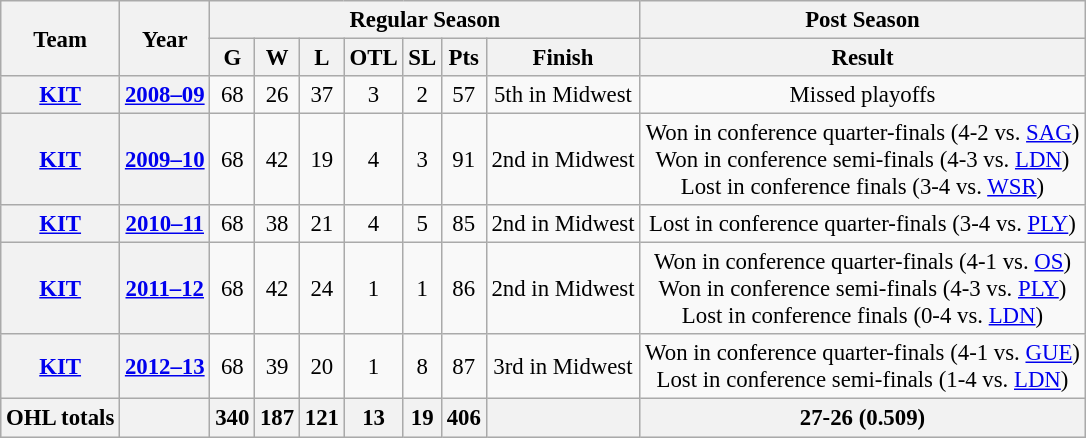<table class="wikitable" style="font-size: 95%; text-align:center;">
<tr>
<th rowspan="2">Team</th>
<th rowspan="2">Year</th>
<th colspan="7">Regular Season</th>
<th colspan="1">Post Season</th>
</tr>
<tr>
<th>G</th>
<th>W</th>
<th>L</th>
<th>OTL</th>
<th>SL</th>
<th>Pts</th>
<th>Finish</th>
<th>Result</th>
</tr>
<tr>
<th><a href='#'>KIT</a></th>
<th><a href='#'>2008–09</a></th>
<td>68</td>
<td>26</td>
<td>37</td>
<td>3</td>
<td>2</td>
<td>57</td>
<td>5th in Midwest</td>
<td>Missed playoffs</td>
</tr>
<tr>
<th><a href='#'>KIT</a></th>
<th><a href='#'>2009–10</a></th>
<td>68</td>
<td>42</td>
<td>19</td>
<td>4</td>
<td>3</td>
<td>91</td>
<td>2nd in Midwest</td>
<td>Won in conference quarter-finals (4-2 vs. <a href='#'>SAG</a>) <br> Won in conference semi-finals (4-3 vs. <a href='#'>LDN</a>) <br> Lost in conference finals (3-4 vs. <a href='#'>WSR</a>)</td>
</tr>
<tr>
<th><a href='#'>KIT</a></th>
<th><a href='#'>2010–11</a></th>
<td>68</td>
<td>38</td>
<td>21</td>
<td>4</td>
<td>5</td>
<td>85</td>
<td>2nd in Midwest</td>
<td>Lost in conference quarter-finals (3-4 vs. <a href='#'>PLY</a>)</td>
</tr>
<tr>
<th><a href='#'>KIT</a></th>
<th><a href='#'>2011–12</a></th>
<td>68</td>
<td>42</td>
<td>24</td>
<td>1</td>
<td>1</td>
<td>86</td>
<td>2nd in Midwest</td>
<td>Won in conference quarter-finals (4-1 vs. <a href='#'>OS</a>) <br> Won in conference semi-finals (4-3 vs. <a href='#'>PLY</a>) <br> Lost in conference finals (0-4 vs. <a href='#'>LDN</a>)</td>
</tr>
<tr>
<th><a href='#'>KIT</a></th>
<th><a href='#'>2012–13</a></th>
<td>68</td>
<td>39</td>
<td>20</td>
<td>1</td>
<td>8</td>
<td>87</td>
<td>3rd in Midwest</td>
<td>Won in conference quarter-finals (4-1 vs. <a href='#'>GUE</a>) <br> Lost in conference semi-finals (1-4 vs. <a href='#'>LDN</a>)</td>
</tr>
<tr align="centre" bgcolor="#dddddd">
<th>OHL totals</th>
<th></th>
<th>340</th>
<th>187</th>
<th>121</th>
<th>13</th>
<th>19</th>
<th>406</th>
<th></th>
<th>27-26 (0.509)</th>
</tr>
</table>
